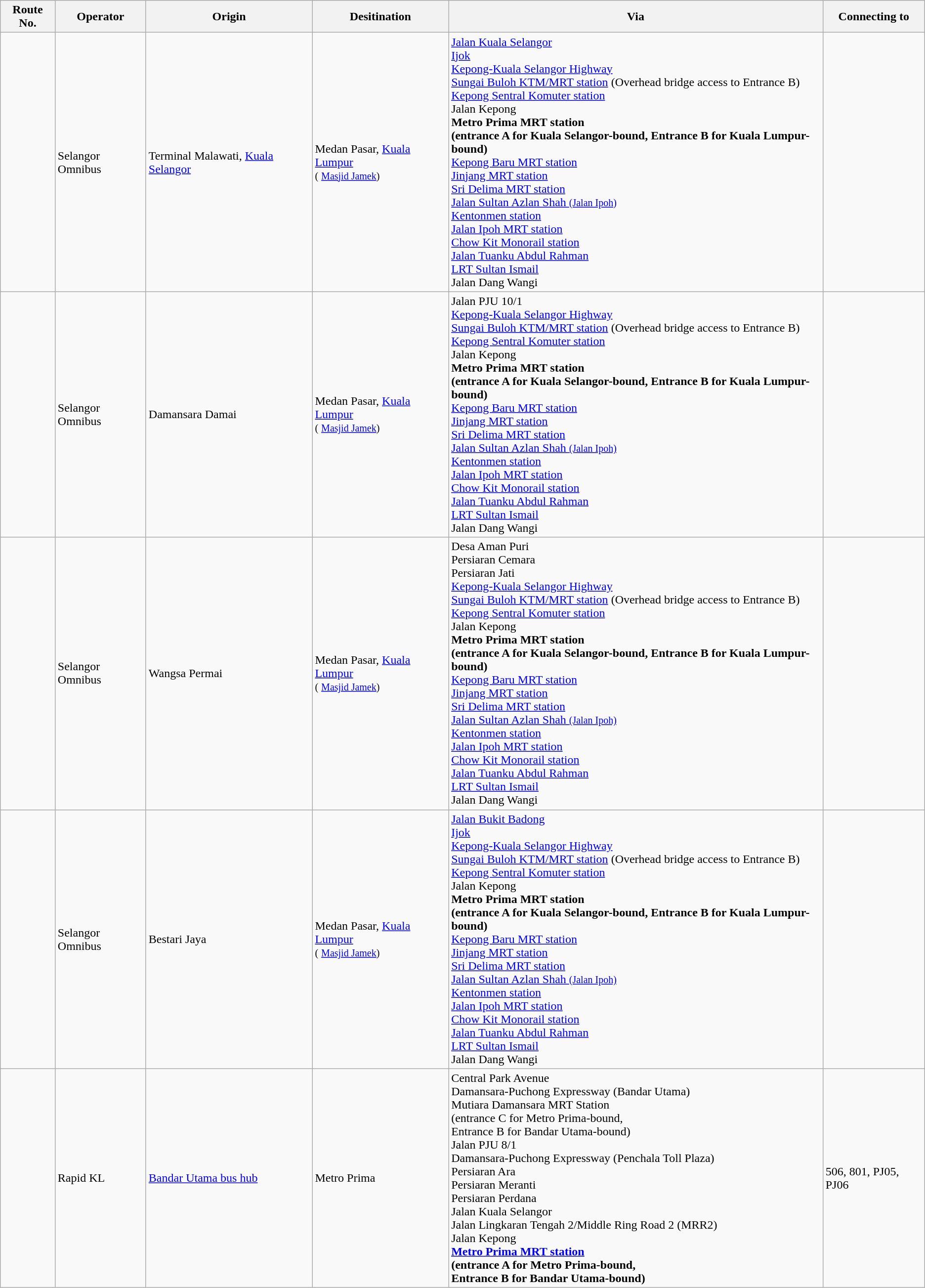<table class="wikitable">
<tr>
<th>Route No.</th>
<th>Operator</th>
<th>Origin</th>
<th>Desitination</th>
<th>Via</th>
<th>Connecting to</th>
</tr>
<tr>
<td></td>
<td>Selangor Omnibus</td>
<td>Terminal Malawati, <a href='#'>Kuala Selangor</a></td>
<td>Medan Pasar, <a href='#'>Kuala Lumpur</a><br><small>(</small> <small><a href='#'>Masjid Jamek</a>)</small></td>
<td> <a href='#'>Jalan Kuala Selangor</a><br><a href='#'>Ijok</a><br><a href='#'>Kepong-Kuala Selangor Highway</a><br> <a href='#'>Sungai Buloh KTM/MRT station</a> (Overhead bridge access to Entrance B)<br> <a href='#'>Kepong Sentral Komuter station</a><br>Jalan Kepong<br> <strong>Metro Prima MRT station<br> (entrance A for Kuala Selangor-bound, Entrance B for Kuala Lumpur-bound)</strong><br> <a href='#'>Kepong Baru MRT station</a><br> <a href='#'>Jinjang MRT station</a><br> <a href='#'>Sri Delima MRT station</a><br><a href='#'>Jalan Sultan Azlan Shah <small>(Jalan Ipoh)</small></a><br> <a href='#'>Kentonmen station</a><br> <a href='#'>Jalan Ipoh MRT station</a><br> <a href='#'>Chow Kit Monorail station</a><br><a href='#'>Jalan Tuanku Abdul Rahman</a><br> <a href='#'>LRT Sultan Ismail</a><br>Jalan Dang Wangi<br></td>
<td></td>
</tr>
<tr>
<td></td>
<td>Selangor Omnibus</td>
<td>Damansara Damai</td>
<td>Medan Pasar, <a href='#'>Kuala Lumpur</a><br><small>(</small> <small><a href='#'>Masjid Jamek</a>)</small></td>
<td>Jalan PJU 10/1<br><a href='#'>Kepong-Kuala Selangor Highway</a><br> <a href='#'>Sungai Buloh KTM/MRT station</a> (Overhead bridge access to Entrance B)<br> <a href='#'>Kepong Sentral Komuter station</a><br>Jalan Kepong<br> <strong>Metro Prima MRT station<br> (entrance A for Kuala Selangor-bound, Entrance B for Kuala Lumpur-bound)</strong><br> <a href='#'>Kepong Baru MRT station</a><br> <a href='#'>Jinjang MRT station</a><br> <a href='#'>Sri Delima MRT station</a><br><a href='#'>Jalan Sultan Azlan Shah <small>(Jalan Ipoh)</small></a><br> <a href='#'>Kentonmen station</a><br> <a href='#'>Jalan Ipoh MRT station</a><br> <a href='#'>Chow Kit Monorail station</a><br><a href='#'>Jalan Tuanku Abdul Rahman</a><br> <a href='#'>LRT Sultan Ismail</a><br>Jalan Dang Wangi<br></td>
<td></td>
</tr>
<tr>
<td></td>
<td>Selangor Omnibus</td>
<td>Wangsa Permai</td>
<td>Medan Pasar, <a href='#'>Kuala Lumpur</a><br><small>(</small> <small><a href='#'>Masjid Jamek</a>)</small></td>
<td>Desa Aman Puri<br>Persiaran Cemara<br>Persiaran Jati<br><a href='#'>Kepong-Kuala Selangor Highway</a><br> <a href='#'>Sungai Buloh KTM/MRT station</a> (Overhead bridge access to Entrance B)<br> <a href='#'>Kepong Sentral Komuter station</a><br>Jalan Kepong<br> <strong>Metro Prima MRT station<br> (entrance A for Kuala Selangor-bound, Entrance B for Kuala Lumpur-bound)</strong><br> <a href='#'>Kepong Baru MRT station</a><br> <a href='#'>Jinjang MRT station</a><br> <a href='#'>Sri Delima MRT station</a><br><a href='#'>Jalan Sultan Azlan Shah <small>(Jalan Ipoh)</small></a><br> <a href='#'>Kentonmen station</a><br> <a href='#'>Jalan Ipoh MRT station</a><br> <a href='#'>Chow Kit Monorail station</a><br><a href='#'>Jalan Tuanku Abdul Rahman</a><br> <a href='#'>LRT Sultan Ismail</a><br>Jalan Dang Wangi<br></td>
<td></td>
</tr>
<tr>
<td></td>
<td>Selangor Omnibus</td>
<td>Bestari Jaya</td>
<td>Medan Pasar, <a href='#'>Kuala Lumpur</a><br><small>(</small> <small><a href='#'>Masjid Jamek</a>)</small></td>
<td><a href='#'>Jalan Bukit Badong</a><br><a href='#'>Ijok</a><br><a href='#'>Kepong-Kuala Selangor Highway</a><br> <a href='#'>Sungai Buloh KTM/MRT station</a> (Overhead bridge access to Entrance B)<br> <a href='#'>Kepong Sentral Komuter station</a><br>Jalan Kepong<br> <strong>Metro Prima MRT station<br> (entrance A for Kuala Selangor-bound, Entrance B for Kuala Lumpur-bound)</strong><br> <a href='#'>Kepong Baru MRT station</a><br> <a href='#'>Jinjang MRT station</a><br> <a href='#'>Sri Delima MRT station</a><br><a href='#'>Jalan Sultan Azlan Shah <small>(Jalan Ipoh)</small></a><br> <a href='#'>Kentonmen station</a><br> <a href='#'>Jalan Ipoh MRT station</a><br> <a href='#'>Chow Kit Monorail station</a><br><a href='#'>Jalan Tuanku Abdul Rahman</a><br> <a href='#'>LRT Sultan Ismail</a><br>Jalan Dang Wangi<br></td>
<td></td>
</tr>
<tr>
<td></td>
<td>Rapid KL</td>
<td><a href='#'>Bandar Utama bus hub</a></td>
<td> Metro Prima</td>
<td>Central Park Avenue <br>Damansara-Puchong Expressway (Bandar Utama)<br> Mutiara Damansara MRT Station <br> (entrance C for Metro Prima-bound, <br> Entrance B for Bandar Utama-bound)<br>Jalan PJU 8/1<br>Damansara-Puchong Expressway (Penchala Toll Plaza)<br>Persiaran Ara<br>Persiaran Meranti<br>Persiaran Perdana<br>Jalan Kuala Selangor<br>Jalan Lingkaran Tengah 2/Middle Ring Road 2 (MRR2)<br>Jalan Kepong<br> <strong><a href='#'>Metro Prima MRT station</a><br> (entrance A for Metro Prima-bound, <br> Entrance B for Bandar Utama-bound)</strong><br></td>
<td>506, 801, PJ05, PJ06</td>
</tr>
</table>
